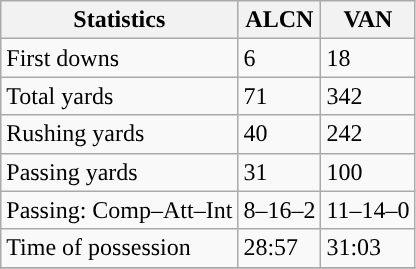<table class="wikitable" style="float: left;">
<tr>
<th>Statistics</th>
<th>ALCN</th>
<th>VAN</th>
</tr>
<tr>
<td>First downs</td>
<td>6</td>
<td>18</td>
</tr>
<tr>
<td>Total yards</td>
<td>71</td>
<td>342</td>
</tr>
<tr>
<td>Rushing yards</td>
<td>40</td>
<td>242</td>
</tr>
<tr>
<td>Passing yards</td>
<td>31</td>
<td>100</td>
</tr>
<tr>
<td>Passing: Comp–Att–Int</td>
<td>8–16–2</td>
<td>11–14–0</td>
</tr>
<tr>
<td>Time of possession</td>
<td>28:57</td>
<td>31:03</td>
</tr>
<tr>
</tr>
</table>
